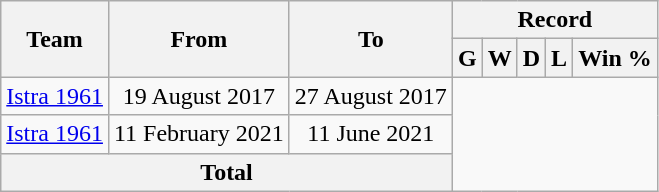<table class=wikitable style="text-align: center">
<tr>
<th rowspan="2">Team</th>
<th rowspan="2">From</th>
<th rowspan="2">To</th>
<th colspan="8">Record</th>
</tr>
<tr>
<th>G</th>
<th>W</th>
<th>D</th>
<th>L</th>
<th>Win %</th>
</tr>
<tr>
<td><a href='#'>Istra 1961</a></td>
<td>19 August 2017</td>
<td>27 August 2017<br></td>
</tr>
<tr>
<td><a href='#'>Istra 1961</a></td>
<td>11 February 2021</td>
<td>11 June 2021<br></td>
</tr>
<tr>
<th colspan="3">Total<br></th>
</tr>
</table>
